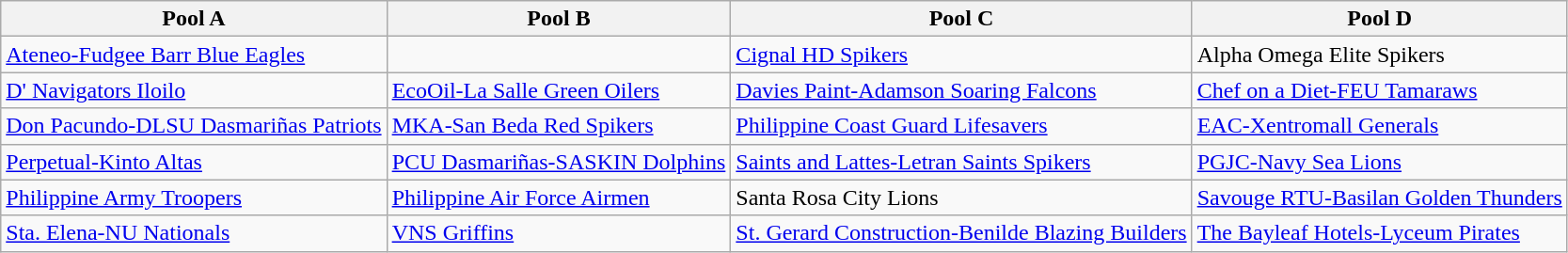<table class="wikitable" width=500 style="white-space:nowrap">
<tr>
<th width=50%>Pool A</th>
<th width=50%>Pool B</th>
<th width=50%>Pool C</th>
<th width=50%>Pool D</th>
</tr>
<tr>
<td><a href='#'>Ateneo-Fudgee Barr Blue Eagles</a></td>
<td></td>
<td><a href='#'>Cignal HD Spikers</a></td>
<td>Alpha Omega Elite Spikers</td>
</tr>
<tr>
<td><a href='#'>D' Navigators Iloilo</a></td>
<td><a href='#'>EcoOil-La Salle Green Oilers</a></td>
<td><a href='#'>Davies Paint-Adamson Soaring Falcons</a></td>
<td><a href='#'>Chef on a Diet-FEU Tamaraws</a></td>
</tr>
<tr>
<td><a href='#'>Don Pacundo-DLSU Dasmariñas Patriots</a></td>
<td><a href='#'>MKA-San Beda Red Spikers</a></td>
<td><a href='#'>Philippine Coast Guard Lifesavers</a></td>
<td><a href='#'>EAC-Xentromall Generals</a></td>
</tr>
<tr>
<td><a href='#'>Perpetual-Kinto Altas</a></td>
<td><a href='#'>PCU Dasmariñas-SASKIN Dolphins</a></td>
<td><a href='#'>Saints and Lattes-Letran Saints Spikers</a></td>
<td><a href='#'>PGJC-Navy Sea Lions</a></td>
</tr>
<tr>
<td><a href='#'>Philippine Army Troopers</a></td>
<td><a href='#'>Philippine Air Force Airmen</a></td>
<td>Santa Rosa City Lions</td>
<td><a href='#'>Savouge RTU-Basilan Golden Thunders</a></td>
</tr>
<tr>
<td><a href='#'>Sta. Elena-NU Nationals</a></td>
<td><a href='#'>VNS Griffins</a></td>
<td><a href='#'>St. Gerard Construction-Benilde Blazing Builders</a></td>
<td><a href='#'>The Bayleaf Hotels-Lyceum Pirates</a></td>
</tr>
</table>
